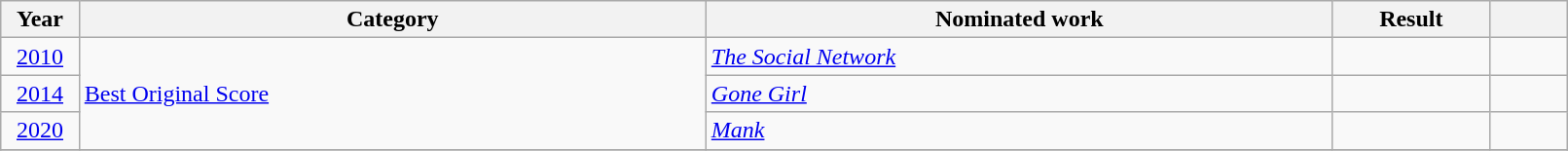<table class="wikitable" style="width:85%;">
<tr>
<th width=5%>Year</th>
<th style="width:40%;">Category</th>
<th style="width:40%;">Nominated work</th>
<th style="width:10%;">Result</th>
<th width=5%></th>
</tr>
<tr>
<td style="text-align:center;"><a href='#'>2010</a></td>
<td rowspan="3"><a href='#'>Best Original Score</a></td>
<td><em><a href='#'>The Social Network</a></em></td>
<td></td>
<td style="text-align:center;"></td>
</tr>
<tr>
<td style="text-align:center;"><a href='#'>2014</a></td>
<td><em><a href='#'>Gone Girl</a></em></td>
<td></td>
<td style="text-align:center;"></td>
</tr>
<tr>
<td style="text-align:center;"><a href='#'>2020</a></td>
<td><em><a href='#'>Mank</a></em></td>
<td></td>
<td style="text-align:center;"></td>
</tr>
<tr>
</tr>
</table>
